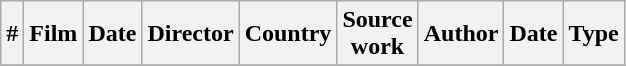<table class="wikitable">
<tr>
<th>#</th>
<th>Film</th>
<th>Date</th>
<th>Director</th>
<th>Country</th>
<th>Source<br>work</th>
<th>Author</th>
<th>Date</th>
<th>Type</th>
</tr>
<tr>
</tr>
</table>
